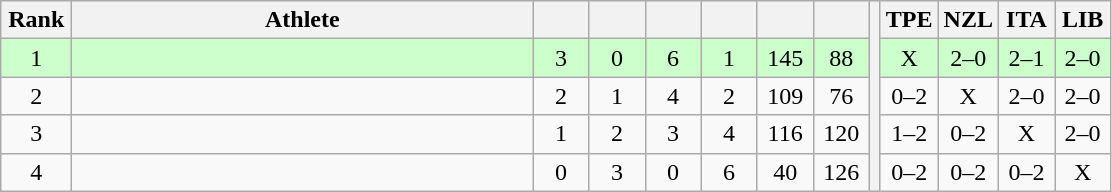<table class="wikitable" style="text-align:center">
<tr>
<th width=40>Rank</th>
<th width=300>Athlete</th>
<th width=30></th>
<th width=30></th>
<th width=30></th>
<th width=30></th>
<th width=30></th>
<th width=30></th>
<th rowspan=5></th>
<th width=30>TPE</th>
<th width=30>NZL</th>
<th width=30>ITA</th>
<th width=30>LIB</th>
</tr>
<tr style="background-color:#ccffcc;">
<td>1</td>
<td align=left></td>
<td>3</td>
<td>0</td>
<td>6</td>
<td>1</td>
<td>145</td>
<td>88</td>
<td>X</td>
<td>2–0</td>
<td>2–1</td>
<td>2–0</td>
</tr>
<tr>
<td>2</td>
<td align=left></td>
<td>2</td>
<td>1</td>
<td>4</td>
<td>2</td>
<td>109</td>
<td>76</td>
<td>0–2</td>
<td>X</td>
<td>2–0</td>
<td>2–0</td>
</tr>
<tr>
<td>3</td>
<td align=left></td>
<td>1</td>
<td>2</td>
<td>3</td>
<td>4</td>
<td>116</td>
<td>120</td>
<td>1–2</td>
<td>0–2</td>
<td>X</td>
<td>2–0</td>
</tr>
<tr>
<td>4</td>
<td align=left></td>
<td>0</td>
<td>3</td>
<td>0</td>
<td>6</td>
<td>40</td>
<td>126</td>
<td>0–2</td>
<td>0–2</td>
<td>0–2</td>
<td>X</td>
</tr>
</table>
